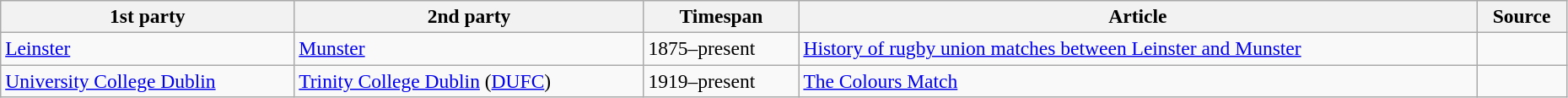<table class="wikitable"  style="font-size:98%; width:98%;">
<tr>
<th>1st party</th>
<th>2nd party</th>
<th>Timespan</th>
<th>Article</th>
<th class="unsortable">Source</th>
</tr>
<tr>
<td><a href='#'>Leinster</a></td>
<td><a href='#'>Munster</a></td>
<td>1875–present</td>
<td><a href='#'>History of rugby union matches between Leinster and Munster</a></td>
<td></td>
</tr>
<tr>
<td><a href='#'>University College Dublin</a></td>
<td><a href='#'>Trinity College Dublin</a> (<a href='#'>DUFC</a>)</td>
<td>1919–present</td>
<td><a href='#'>The Colours Match</a></td>
<td></td>
</tr>
</table>
